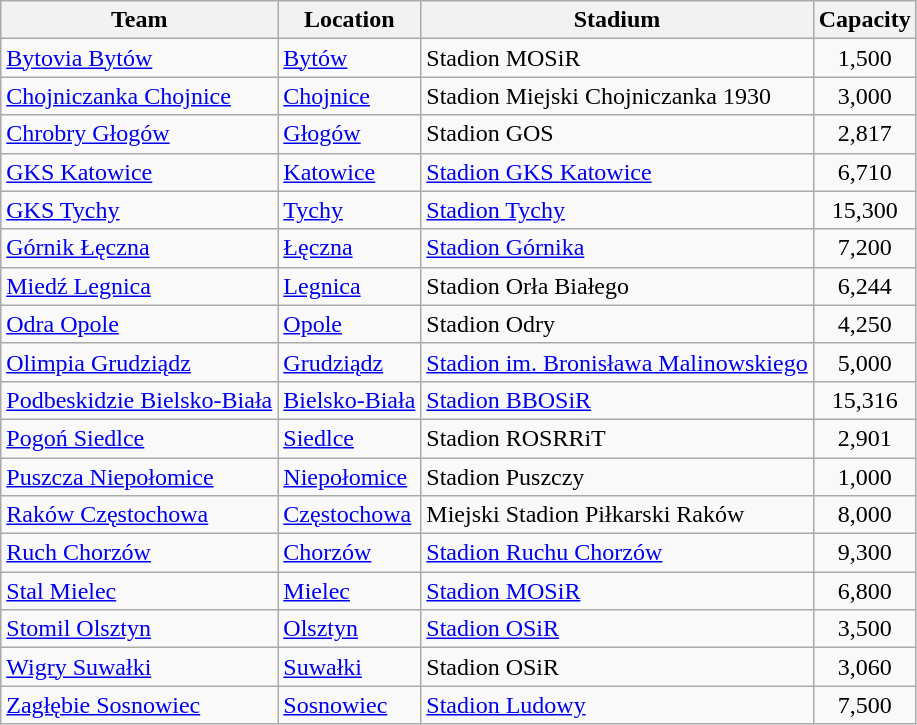<table class="wikitable sortable">
<tr>
<th>Team</th>
<th>Location</th>
<th>Stadium</th>
<th>Capacity</th>
</tr>
<tr>
<td><a href='#'>Bytovia Bytów</a></td>
<td><a href='#'>Bytów</a></td>
<td>Stadion MOSiR</td>
<td style="text-align:center;">1,500</td>
</tr>
<tr>
<td><a href='#'>Chojniczanka Chojnice</a></td>
<td><a href='#'>Chojnice</a></td>
<td>Stadion Miejski Chojniczanka 1930</td>
<td style="text-align:center;">3,000</td>
</tr>
<tr>
<td><a href='#'>Chrobry Głogów</a></td>
<td><a href='#'>Głogów</a></td>
<td>Stadion GOS</td>
<td style="text-align:center;">2,817</td>
</tr>
<tr>
<td><a href='#'>GKS Katowice</a></td>
<td><a href='#'>Katowice</a></td>
<td><a href='#'>Stadion GKS Katowice</a></td>
<td style="text-align:center;">6,710</td>
</tr>
<tr>
<td><a href='#'>GKS Tychy</a></td>
<td><a href='#'>Tychy</a></td>
<td><a href='#'>Stadion Tychy</a></td>
<td style="text-align:center;">15,300</td>
</tr>
<tr>
<td><a href='#'>Górnik Łęczna</a></td>
<td><a href='#'>Łęczna</a></td>
<td><a href='#'>Stadion Górnika</a></td>
<td style="text-align:center;">7,200</td>
</tr>
<tr>
<td><a href='#'>Miedź Legnica</a></td>
<td><a href='#'>Legnica</a></td>
<td>Stadion Orła Białego</td>
<td style="text-align:center;">6,244</td>
</tr>
<tr>
<td><a href='#'>Odra Opole</a></td>
<td><a href='#'>Opole</a></td>
<td>Stadion Odry</td>
<td style="text-align:center;">4,250</td>
</tr>
<tr>
<td><a href='#'>Olimpia Grudziądz</a></td>
<td><a href='#'>Grudziądz</a></td>
<td><a href='#'>Stadion im. Bronisława Malinowskiego</a></td>
<td style="text-align:center;">5,000</td>
</tr>
<tr>
<td><a href='#'>Podbeskidzie Bielsko-Biała</a></td>
<td><a href='#'>Bielsko-Biała</a></td>
<td><a href='#'>Stadion BBOSiR</a></td>
<td style="text-align:center;">15,316</td>
</tr>
<tr>
<td><a href='#'>Pogoń Siedlce</a></td>
<td><a href='#'>Siedlce</a></td>
<td>Stadion ROSRRiT</td>
<td style="text-align:center;">2,901</td>
</tr>
<tr>
<td><a href='#'>Puszcza Niepołomice</a></td>
<td><a href='#'>Niepołomice</a></td>
<td>Stadion Puszczy</td>
<td style="text-align:center;">1,000</td>
</tr>
<tr>
<td><a href='#'>Raków Częstochowa</a></td>
<td><a href='#'>Częstochowa</a></td>
<td>Miejski Stadion Piłkarski Raków</td>
<td style="text-align:center;">8,000</td>
</tr>
<tr>
<td><a href='#'>Ruch Chorzów</a></td>
<td><a href='#'>Chorzów</a></td>
<td><a href='#'>Stadion Ruchu Chorzów</a></td>
<td style="text-align:center;">9,300</td>
</tr>
<tr>
<td><a href='#'>Stal Mielec</a></td>
<td><a href='#'>Mielec</a></td>
<td><a href='#'>Stadion MOSiR</a></td>
<td style="text-align:center;">6,800</td>
</tr>
<tr>
<td><a href='#'>Stomil Olsztyn</a></td>
<td><a href='#'>Olsztyn</a></td>
<td><a href='#'>Stadion OSiR</a></td>
<td style="text-align:center;">3,500</td>
</tr>
<tr>
<td><a href='#'>Wigry Suwałki</a></td>
<td><a href='#'>Suwałki</a></td>
<td>Stadion OSiR</td>
<td style="text-align:center;">3,060</td>
</tr>
<tr>
<td><a href='#'>Zagłębie Sosnowiec</a></td>
<td><a href='#'>Sosnowiec</a></td>
<td><a href='#'>Stadion Ludowy</a></td>
<td style="text-align:center;">7,500</td>
</tr>
</table>
